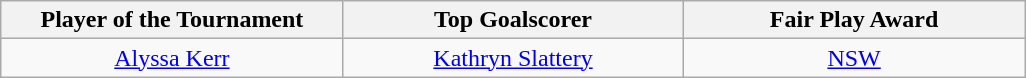<table class=wikitable style="margin:auto; text-align:center">
<tr>
<th style="width: 220px;">Player of the Tournament</th>
<th style="width: 220px;">Top Goalscorer</th>
<th style="width: 220px;">Fair Play Award</th>
</tr>
<tr>
<td> <a href='#'>Alyssa Kerr</a></td>
<td> <a href='#'>Kathryn Slattery</a></td>
<td> <a href='#'>NSW</a></td>
</tr>
</table>
